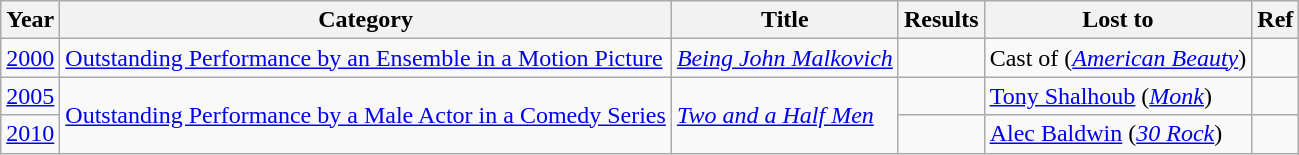<table class="wikitable">
<tr>
<th>Year</th>
<th>Category</th>
<th>Title</th>
<th>Results</th>
<th>Lost to</th>
<th>Ref</th>
</tr>
<tr>
<td><a href='#'>2000</a></td>
<td><a href='#'>Outstanding Performance by an Ensemble in a Motion Picture</a></td>
<td><em><a href='#'>Being John Malkovich</a></em></td>
<td></td>
<td>Cast of (<em><a href='#'>American Beauty</a></em>)</td>
<td></td>
</tr>
<tr>
<td><a href='#'>2005</a></td>
<td rowspan="2"><a href='#'>Outstanding Performance by a Male Actor in a Comedy Series</a></td>
<td rowspan="2"><em><a href='#'>Two and a Half Men</a></em></td>
<td></td>
<td><a href='#'>Tony Shalhoub</a> (<em><a href='#'>Monk</a></em>)</td>
<td></td>
</tr>
<tr>
<td><a href='#'>2010</a></td>
<td></td>
<td><a href='#'>Alec Baldwin</a> (<em><a href='#'>30 Rock</a></em>)</td>
<td></td>
</tr>
</table>
